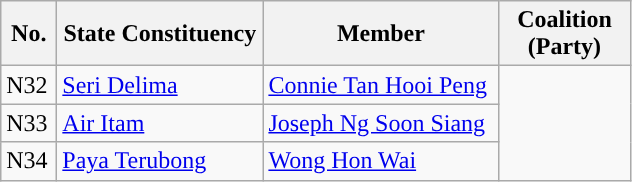<table class="wikitable">
<tr>
<th width="30">No.</th>
<th width="130">State Constituency</th>
<th width="150">Member</th>
<th width="80">Coalition (Party)</th>
</tr>
<tr>
<td>N32</td>
<td><a href='#'>Seri Delima</a></td>
<td><a href='#'>Connie Tan Hooi Peng</a></td>
<td rowspan=3></td>
</tr>
<tr>
<td>N33</td>
<td><a href='#'>Air Itam</a></td>
<td><a href='#'>Joseph Ng Soon Siang</a></td>
</tr>
<tr>
<td>N34</td>
<td><a href='#'>Paya Terubong</a></td>
<td><a href='#'>Wong Hon Wai</a></td>
</tr>
</table>
